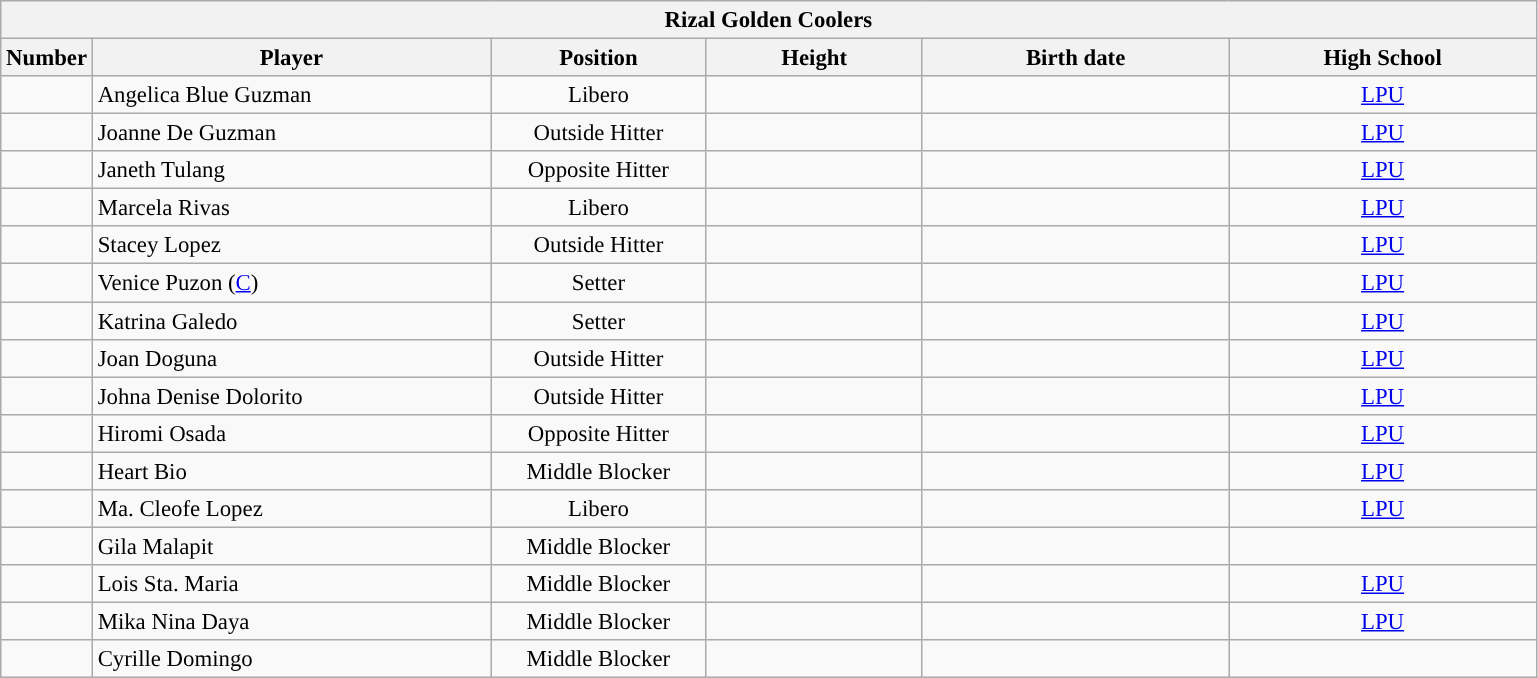<table class="wikitable sortable" style="font-size:95%; text-align:left;">
<tr>
<th colspan="7"><strong>Rizal Golden Coolers</strong></th>
</tr>
<tr>
<th style= "align=center; width:1em;">Number</th>
<th style= "align=center;width:17em;">Player</th>
<th style= "align=center; width:9em;">Position</th>
<th style= "align=center; width:9em;">Height</th>
<th style= "align=center; width:13em;">Birth date</th>
<th style= "align=center; width:13em;">High School</th>
</tr>
<tr align=center>
<td></td>
<td align=left>Angelica Blue Guzman</td>
<td>Libero</td>
<td></td>
<td></td>
<td><a href='#'>LPU</a></td>
</tr>
<tr align=center>
<td></td>
<td align=left>Joanne De Guzman</td>
<td>Outside Hitter</td>
<td></td>
<td></td>
<td><a href='#'>LPU</a></td>
</tr>
<tr align=center>
<td></td>
<td align=left>Janeth Tulang</td>
<td>Opposite Hitter</td>
<td></td>
<td></td>
<td><a href='#'>LPU</a></td>
</tr>
<tr align=center>
<td></td>
<td align=left>Marcela Rivas</td>
<td>Libero</td>
<td></td>
<td></td>
<td><a href='#'>LPU</a></td>
</tr>
<tr align=center>
<td></td>
<td align=left>Stacey Lopez</td>
<td>Outside Hitter</td>
<td></td>
<td></td>
<td><a href='#'>LPU</a></td>
</tr>
<tr align=center>
<td></td>
<td align=left>Venice Puzon (<a href='#'>C</a>)</td>
<td>Setter</td>
<td></td>
<td></td>
<td><a href='#'>LPU</a></td>
</tr>
<tr align=center>
<td></td>
<td align=left>Katrina Galedo</td>
<td>Setter</td>
<td></td>
<td></td>
<td><a href='#'>LPU</a></td>
</tr>
<tr align=center>
<td></td>
<td align=left>Joan Doguna</td>
<td>Outside Hitter</td>
<td></td>
<td></td>
<td><a href='#'>LPU</a></td>
</tr>
<tr align=center>
<td></td>
<td align=left>Johna Denise Dolorito</td>
<td>Outside Hitter</td>
<td></td>
<td></td>
<td><a href='#'>LPU</a></td>
</tr>
<tr align=center>
<td></td>
<td align=left>Hiromi Osada</td>
<td>Opposite Hitter</td>
<td></td>
<td></td>
<td><a href='#'>LPU</a></td>
</tr>
<tr align=center>
<td></td>
<td align=left>Heart Bio</td>
<td>Middle Blocker</td>
<td></td>
<td></td>
<td><a href='#'>LPU</a></td>
</tr>
<tr align=center>
<td></td>
<td align=left>Ma. Cleofe Lopez</td>
<td>Libero</td>
<td></td>
<td></td>
<td><a href='#'>LPU</a></td>
</tr>
<tr align=center>
<td></td>
<td align=left>Gila Malapit</td>
<td>Middle Blocker</td>
<td></td>
<td></td>
<td></td>
</tr>
<tr align=center>
<td></td>
<td align=left>Lois Sta. Maria</td>
<td>Middle Blocker</td>
<td></td>
<td></td>
<td><a href='#'>LPU</a></td>
</tr>
<tr align=center>
<td></td>
<td align=left>Mika Nina Daya</td>
<td>Middle Blocker</td>
<td></td>
<td></td>
<td><a href='#'>LPU</a></td>
</tr>
<tr align=center>
<td></td>
<td align=left>Cyrille Domingo</td>
<td>Middle Blocker</td>
<td></td>
<td></td>
<td></td>
</tr>
</table>
